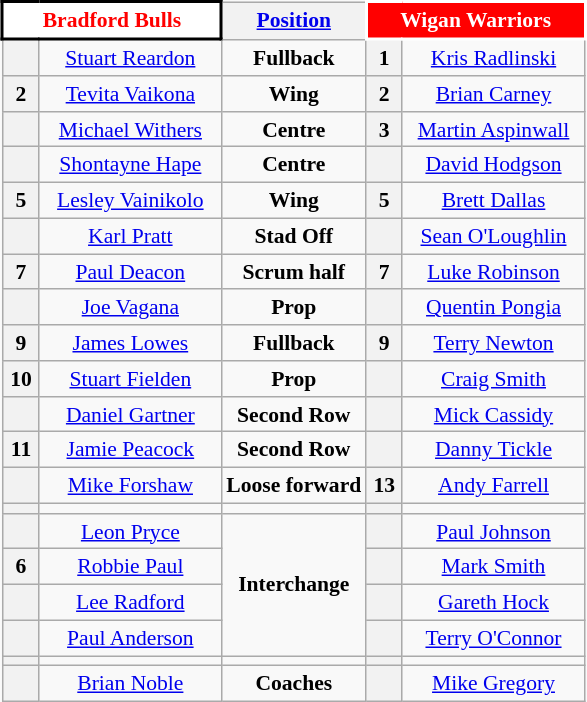<table class="wikitable" style="float:right; font-size:90%;">
<tr>
<th colspan="2"  style="width:138px; background:white; color:red; border:2px solid black;"><strong>Bradford Bulls</strong></th>
<th><a href='#'>Position</a></th>
<th colspan="2"  style="width:138px; background:red; color:white; border:2px solid white;"><strong>Wigan Warriors</strong></th>
</tr>
<tr style="text-align:center;">
<th></th>
<td> <a href='#'>Stuart Reardon</a></td>
<td><strong>Fullback</strong></td>
<th>1</th>
<td> <a href='#'>Kris Radlinski</a></td>
</tr>
<tr style="text-align:center;">
<th>2</th>
<td> <a href='#'>Tevita Vaikona</a></td>
<td><strong>Wing</strong></td>
<th>2</th>
<td> <a href='#'>Brian Carney</a></td>
</tr>
<tr style="text-align:center;">
<th></th>
<td> <a href='#'>Michael Withers</a></td>
<td><strong>Centre</strong></td>
<th>3</th>
<td> <a href='#'>Martin Aspinwall</a></td>
</tr>
<tr style="text-align:center;">
<th></th>
<td> <a href='#'>Shontayne Hape</a></td>
<td><strong>Centre</strong></td>
<th></th>
<td> <a href='#'>David Hodgson</a></td>
</tr>
<tr style="text-align:center;">
<th>5</th>
<td> <a href='#'>Lesley Vainikolo</a></td>
<td><strong>Wing</strong></td>
<th>5</th>
<td> <a href='#'>Brett Dallas</a></td>
</tr>
<tr style="text-align:center;">
<th></th>
<td> <a href='#'>Karl Pratt</a></td>
<td><strong>Stad Off</strong></td>
<th></th>
<td> <a href='#'>Sean O'Loughlin</a></td>
</tr>
<tr style="text-align:center;">
<th>7</th>
<td> <a href='#'>Paul Deacon</a></td>
<td><strong>Scrum half</strong></td>
<th>7</th>
<td> <a href='#'>Luke Robinson</a></td>
</tr>
<tr style="text-align:center;">
<th></th>
<td> <a href='#'>Joe Vagana</a></td>
<td><strong>Prop</strong></td>
<th></th>
<td><a href='#'>Quentin Pongia</a></td>
</tr>
<tr style="text-align:center;">
<th>9</th>
<td> <a href='#'>James Lowes</a></td>
<td><strong>Fullback</strong></td>
<th>9</th>
<td> <a href='#'>Terry Newton</a></td>
</tr>
<tr style="text-align:center;">
<th>10</th>
<td> <a href='#'>Stuart Fielden</a></td>
<td><strong>Prop</strong></td>
<th></th>
<td> <a href='#'>Craig Smith</a></td>
</tr>
<tr style="text-align:center;">
<th></th>
<td> <a href='#'>Daniel Gartner</a></td>
<td><strong>Second Row</strong></td>
<th></th>
<td> <a href='#'>Mick Cassidy</a></td>
</tr>
<tr style="text-align:center;">
<th>11</th>
<td> <a href='#'>Jamie Peacock</a></td>
<td><strong>Second Row</strong></td>
<th></th>
<td> <a href='#'>Danny Tickle</a></td>
</tr>
<tr style="text-align:center;">
<th></th>
<td> <a href='#'>Mike Forshaw</a></td>
<td><strong>Loose forward</strong></td>
<th>13</th>
<td> <a href='#'>Andy Farrell</a></td>
</tr>
<tr style="text-align:center;">
<th></th>
<td></td>
<td></td>
<th></th>
<td></td>
</tr>
<tr style="text-align:center;">
<th></th>
<td> <a href='#'>Leon Pryce</a></td>
<td rowspan=4><strong>Interchange</strong></td>
<th></th>
<td> <a href='#'>Paul Johnson</a></td>
</tr>
<tr style="text-align:center;">
<th>6</th>
<td> <a href='#'>Robbie Paul</a></td>
<th></th>
<td> <a href='#'>Mark Smith</a></td>
</tr>
<tr style="text-align:center;">
<th></th>
<td> <a href='#'>Lee Radford</a></td>
<th></th>
<td> <a href='#'>Gareth Hock</a></td>
</tr>
<tr style="text-align:center;">
<th></th>
<td> <a href='#'>Paul Anderson</a></td>
<th></th>
<td> <a href='#'>Terry O'Connor</a></td>
</tr>
<tr style="text-align:center;">
<th></th>
<td></td>
<td></td>
<th></th>
<td></td>
</tr>
<tr style="text-align:center;">
<th></th>
<td> <a href='#'>Brian Noble</a></td>
<td><strong>Coaches</strong></td>
<th></th>
<td> <a href='#'>Mike Gregory</a></td>
</tr>
</table>
